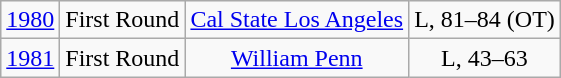<table class="wikitable">
<tr align="center">
<td><a href='#'>1980</a></td>
<td>First Round</td>
<td><a href='#'>Cal State Los Angeles</a></td>
<td>L, 81–84 (OT)</td>
</tr>
<tr align="center">
<td><a href='#'>1981</a></td>
<td>First Round</td>
<td><a href='#'>William Penn</a></td>
<td>L, 43–63</td>
</tr>
</table>
